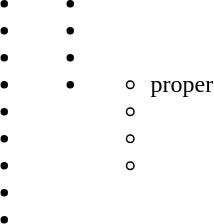<table>
<tr>
<td><br><ul><li></li><li></li><li></li><li></li><li></li><li></li><li></li><li></li><li></li></ul></td>
<td valign=top><br><ul><li></li><li></li><li></li><li><ul><li> proper</li><li></li><li></li><li></li></ul></li></ul></td>
<td></td>
</tr>
</table>
